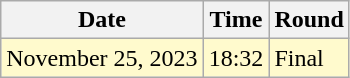<table class="wikitable">
<tr>
<th>Date</th>
<th>Time</th>
<th>Round</th>
</tr>
<tr style=background:lemonchiffon>
<td>November 25, 2023</td>
<td>18:32</td>
<td>Final</td>
</tr>
</table>
